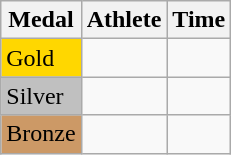<table class="wikitable">
<tr>
<th>Medal</th>
<th>Athlete</th>
<th>Time</th>
</tr>
<tr>
<td bgcolor="gold">Gold</td>
<td></td>
<td></td>
</tr>
<tr>
<td bgcolor="silver">Silver</td>
<td></td>
<td></td>
</tr>
<tr>
<td bgcolor="CC9966">Bronze</td>
<td></td>
<td></td>
</tr>
</table>
